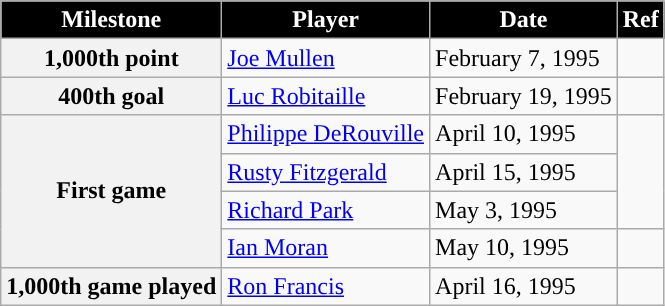<table class="wikitable">
<tr>
<th style="color:white; background:#000000; ">Milestone</th>
<th style="color:white; background:#000000; ">Player</th>
<th style="color:white; background:#000000; ">Date</th>
<th style="color:white; background:#000000; ">Ref</th>
</tr>
<tr>
<th>1,000th point</th>
<td><a href='#'>Joe Mullen</a></td>
<td>February 7, 1995</td>
<td></td>
</tr>
<tr>
<th>400th goal</th>
<td><a href='#'>Luc Robitaille</a></td>
<td>February 19, 1995</td>
<td></td>
</tr>
<tr>
<th rowspan=4>First game</th>
<td><a href='#'>Philippe DeRouville</a></td>
<td>April 10, 1995</td>
<td rowspan=3></td>
</tr>
<tr>
<td><a href='#'>Rusty Fitzgerald</a></td>
<td>April 15, 1995</td>
</tr>
<tr>
<td><a href='#'>Richard Park</a></td>
<td>May 3, 1995</td>
</tr>
<tr>
<td><a href='#'>Ian Moran</a></td>
<td>May 10, 1995</td>
<td></td>
</tr>
<tr>
<th>1,000th game played</th>
<td><a href='#'>Ron Francis</a></td>
<td>April 16, 1995</td>
<td></td>
</tr>
</table>
